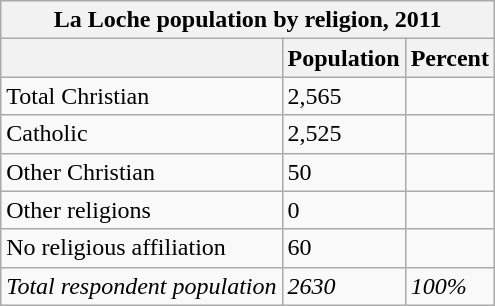<table class="wikitable">
<tr>
<th colspan=3>La Loche population by religion, 2011</th>
</tr>
<tr>
<th></th>
<th>Population</th>
<th>Percent</th>
</tr>
<tr>
<td>Total Christian</td>
<td>2,565</td>
<td></td>
</tr>
<tr>
<td>Catholic</td>
<td>2,525</td>
<td></td>
</tr>
<tr>
<td>Other Christian</td>
<td>50</td>
<td></td>
</tr>
<tr>
<td>Other religions</td>
<td>0</td>
<td></td>
</tr>
<tr>
<td>No religious affiliation</td>
<td>60</td>
<td></td>
</tr>
<tr>
<td><em>Total respondent population</em></td>
<td><em>2630</em></td>
<td><em>100%</em></td>
</tr>
</table>
